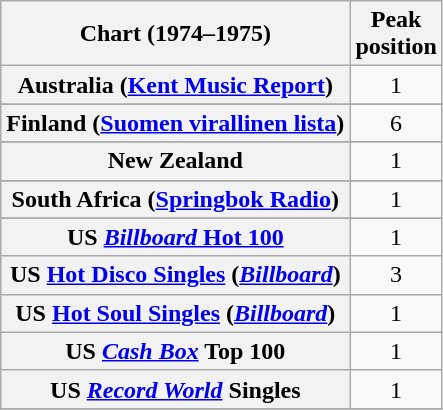<table class="wikitable sortable plainrowheaders" style="text-align:center">
<tr>
<th>Chart (1974–1975)</th>
<th>Peak<br>position</th>
</tr>
<tr>
<th scope="row">Australia (<a href='#'>Kent Music Report</a>)</th>
<td>1</td>
</tr>
<tr>
</tr>
<tr>
</tr>
<tr>
</tr>
<tr>
<th scope="row">Finland (<a href='#'>Suomen virallinen lista</a>)</th>
<td>6</td>
</tr>
<tr>
</tr>
<tr>
</tr>
<tr>
</tr>
<tr>
<th scope="row">New Zealand</th>
<td>1</td>
</tr>
<tr>
</tr>
<tr>
<th scope="row">South Africa (<a href='#'>Springbok Radio</a>)</th>
<td>1</td>
</tr>
<tr>
</tr>
<tr>
</tr>
<tr>
<th scope="row">US <a href='#'><em>Billboard</em> Hot 100</a></th>
<td>1</td>
</tr>
<tr>
<th scope="row">US <a href='#'>Hot Disco Singles</a> (<em><a href='#'>Billboard</a></em>)</th>
<td>3</td>
</tr>
<tr>
<th scope="row">US <a href='#'>Hot Soul Singles</a> (<em><a href='#'>Billboard</a></em>)</th>
<td>1</td>
</tr>
<tr>
<th scope="row">US <em><a href='#'>Cash Box</a></em> Top 100</th>
<td>1</td>
</tr>
<tr>
<th scope="row">US <em><a href='#'>Record World</a></em> Singles</th>
<td>1</td>
</tr>
<tr>
</tr>
</table>
